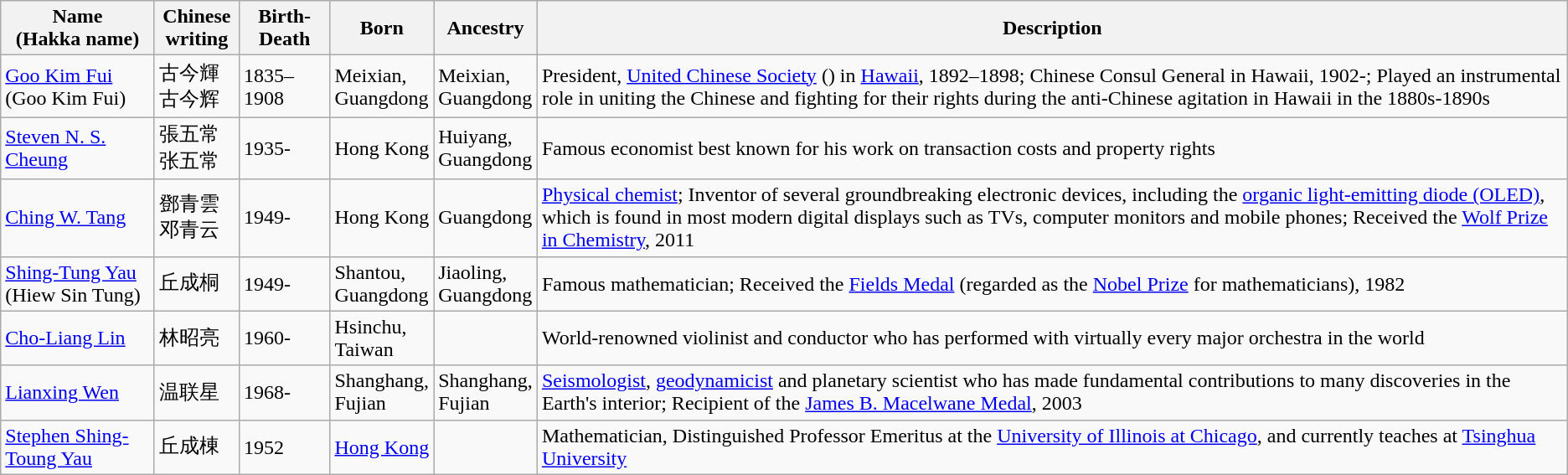<table class="wikitable">
<tr>
<th width="115">Name<br>(Hakka name)</th>
<th width="60">Chinese writing</th>
<th width="65">Birth-Death</th>
<th width="75">Born</th>
<th width="75">Ancestry</th>
<th>Description</th>
</tr>
<tr>
<td><a href='#'>Goo Kim Fui</a><br>(Goo Kim Fui)</td>
<td>古今輝<br>古今辉</td>
<td>1835–1908</td>
<td>Meixian, Guangdong</td>
<td>Meixian, Guangdong</td>
<td>President, <a href='#'>United Chinese Society</a> () in <a href='#'>Hawaii</a>, 1892–1898; Chinese Consul General in Hawaii, 1902-; Played an instrumental role in uniting the Chinese and fighting for their rights during the anti-Chinese agitation in Hawaii in the 1880s-1890s</td>
</tr>
<tr>
<td><a href='#'>Steven N. S. Cheung</a></td>
<td>張五常<br>张五常</td>
<td>1935-</td>
<td>Hong Kong</td>
<td>Huiyang, Guangdong</td>
<td>Famous economist best known for his work on transaction costs and property rights</td>
</tr>
<tr>
<td><a href='#'>Ching W. Tang</a></td>
<td>鄧青雲<br>邓青云</td>
<td>1949-</td>
<td>Hong Kong</td>
<td>Guangdong</td>
<td><a href='#'>Physical chemist</a>; Inventor of several groundbreaking electronic devices, including the <a href='#'>organic light-emitting diode (OLED)</a>, which is found in most modern digital displays such as TVs, computer monitors and mobile phones; Received the <a href='#'>Wolf Prize in Chemistry</a>, 2011</td>
</tr>
<tr>
<td><a href='#'>Shing-Tung Yau</a><br>(Hiew Sin Tung)</td>
<td>丘成桐</td>
<td>1949-</td>
<td>Shantou, Guangdong</td>
<td>Jiaoling, Guangdong</td>
<td>Famous mathematician; Received the <a href='#'>Fields Medal</a> (regarded as the <a href='#'>Nobel Prize</a> for mathematicians), 1982</td>
</tr>
<tr>
<td><a href='#'>Cho-Liang Lin</a></td>
<td>林昭亮</td>
<td>1960-</td>
<td>Hsinchu, Taiwan</td>
<td></td>
<td>World-renowned violinist and conductor who has performed with virtually every major orchestra in the world</td>
</tr>
<tr>
<td><a href='#'>Lianxing Wen</a></td>
<td>温联星</td>
<td>1968-</td>
<td>Shanghang, Fujian</td>
<td>Shanghang, Fujian</td>
<td><a href='#'>Seismologist</a>, <a href='#'>geodynamicist</a> and planetary scientist who has made fundamental contributions to many discoveries in the Earth's interior; Recipient of the <a href='#'>James B. Macelwane Medal</a>, 2003</td>
</tr>
<tr>
<td><a href='#'>Stephen Shing-Toung Yau</a></td>
<td>丘成棟</td>
<td>1952</td>
<td><a href='#'>Hong Kong</a></td>
<td></td>
<td>Mathematician, Distinguished Professor Emeritus at the <a href='#'>University of Illinois at Chicago</a>, and currently teaches at <a href='#'>Tsinghua University</a></td>
</tr>
</table>
